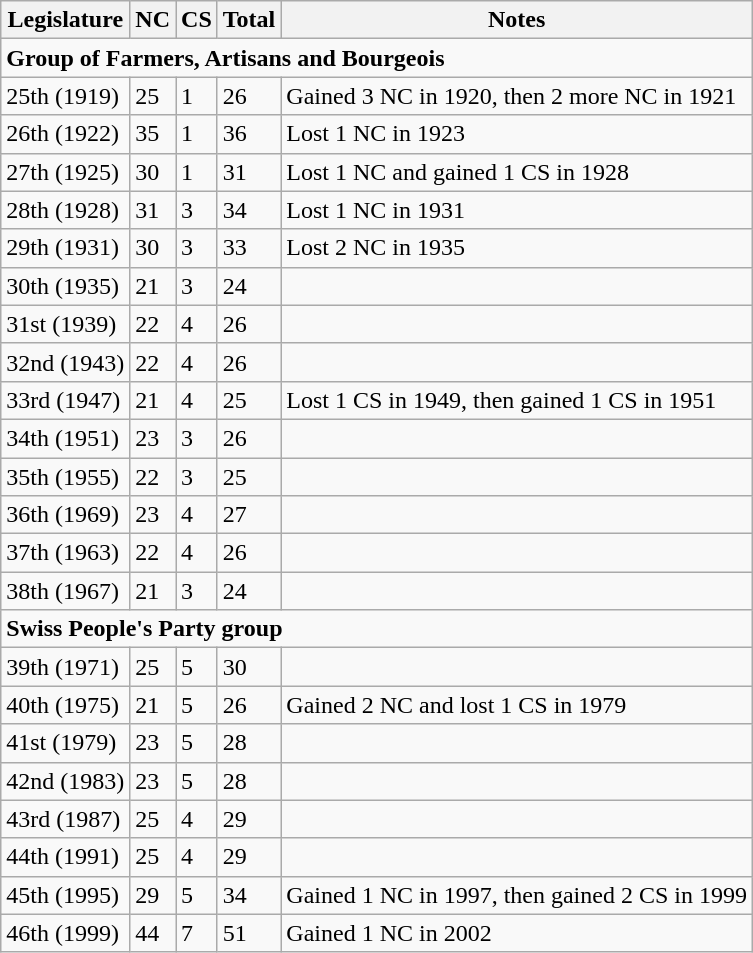<table class="wikitable">
<tr>
<th>Legislature</th>
<th>NC</th>
<th>CS</th>
<th>Total</th>
<th>Notes</th>
</tr>
<tr>
<td colspan="5"><strong>Group of Farmers, Artisans and Bourgeois</strong></td>
</tr>
<tr>
<td>25th (1919)</td>
<td>25</td>
<td>1</td>
<td>26</td>
<td>Gained 3 NC in 1920, then 2 more NC in 1921</td>
</tr>
<tr>
<td>26th (1922)</td>
<td>35</td>
<td>1</td>
<td>36</td>
<td>Lost 1 NC in 1923</td>
</tr>
<tr>
<td>27th (1925)</td>
<td>30</td>
<td>1</td>
<td>31</td>
<td>Lost 1 NC and gained 1 CS in 1928</td>
</tr>
<tr>
<td>28th (1928)</td>
<td>31</td>
<td>3</td>
<td>34</td>
<td>Lost 1 NC in 1931</td>
</tr>
<tr>
<td>29th (1931)</td>
<td>30</td>
<td>3</td>
<td>33</td>
<td>Lost 2 NC in 1935</td>
</tr>
<tr>
<td>30th (1935)</td>
<td>21</td>
<td>3</td>
<td>24</td>
<td></td>
</tr>
<tr>
<td>31st (1939)</td>
<td>22</td>
<td>4</td>
<td>26</td>
<td></td>
</tr>
<tr>
<td>32nd (1943)</td>
<td>22</td>
<td>4</td>
<td>26</td>
<td></td>
</tr>
<tr>
<td>33rd (1947)</td>
<td>21</td>
<td>4</td>
<td>25</td>
<td>Lost 1 CS in 1949, then gained 1 CS in 1951</td>
</tr>
<tr>
<td>34th (1951)</td>
<td>23</td>
<td>3</td>
<td>26</td>
<td></td>
</tr>
<tr>
<td>35th (1955)</td>
<td>22</td>
<td>3</td>
<td>25</td>
<td></td>
</tr>
<tr>
<td>36th (1969)</td>
<td>23</td>
<td>4</td>
<td>27</td>
<td></td>
</tr>
<tr>
<td>37th (1963)</td>
<td>22</td>
<td>4</td>
<td>26</td>
<td></td>
</tr>
<tr>
<td>38th (1967)</td>
<td>21</td>
<td>3</td>
<td>24</td>
<td></td>
</tr>
<tr>
<td colspan="5"><strong>Swiss People's Party group</strong></td>
</tr>
<tr>
<td>39th (1971)</td>
<td>25</td>
<td>5</td>
<td>30</td>
<td></td>
</tr>
<tr>
<td>40th (1975)</td>
<td>21</td>
<td>5</td>
<td>26</td>
<td>Gained 2 NC and lost 1 CS in 1979</td>
</tr>
<tr>
<td>41st (1979)</td>
<td>23</td>
<td>5</td>
<td>28</td>
<td></td>
</tr>
<tr>
<td>42nd (1983)</td>
<td>23</td>
<td>5</td>
<td>28</td>
<td></td>
</tr>
<tr>
<td>43rd (1987)</td>
<td>25</td>
<td>4</td>
<td>29</td>
<td></td>
</tr>
<tr>
<td>44th (1991)</td>
<td>25</td>
<td>4</td>
<td>29</td>
<td></td>
</tr>
<tr>
<td>45th (1995)</td>
<td>29</td>
<td>5</td>
<td>34</td>
<td>Gained 1 NC in 1997, then gained 2 CS in 1999</td>
</tr>
<tr>
<td>46th (1999)</td>
<td>44</td>
<td>7</td>
<td>51</td>
<td>Gained 1 NC in 2002</td>
</tr>
</table>
